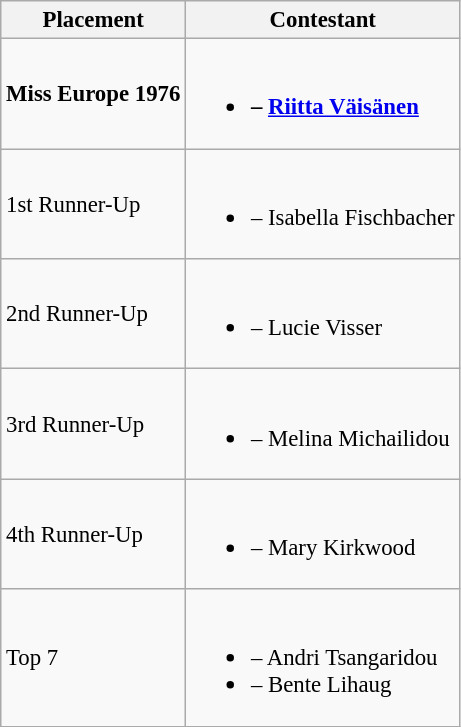<table class="wikitable sortable" style="font-size: 95%;">
<tr>
<th>Placement</th>
<th>Contestant</th>
</tr>
<tr>
<td><strong>Miss Europe 1976</strong></td>
<td><br><ul><li><strong> – <a href='#'>Riitta Väisänen</a></strong></li></ul></td>
</tr>
<tr>
<td>1st Runner-Up</td>
<td><br><ul><li> – Isabella Fischbacher</li></ul></td>
</tr>
<tr>
<td>2nd Runner-Up</td>
<td><br><ul><li> – Lucie Visser</li></ul></td>
</tr>
<tr>
<td>3rd Runner-Up</td>
<td><br><ul><li> – Melina Michailidou</li></ul></td>
</tr>
<tr>
<td>4th Runner-Up</td>
<td><br><ul><li> – Mary Kirkwood</li></ul></td>
</tr>
<tr>
<td>Top 7</td>
<td><br><ul><li> – Andri Tsangaridou</li><li> – Bente Lihaug</li></ul></td>
</tr>
</table>
